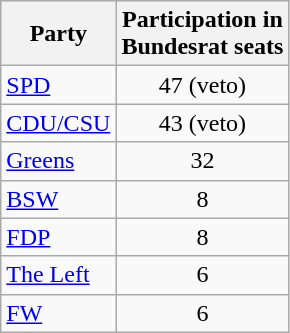<table class="wikitable floatright">
<tr>
<th>Party</th>
<th>Participation in<br>Bundesrat seats</th>
</tr>
<tr>
<td><a href='#'>SPD</a></td>
<td align=center>47 (veto)</td>
</tr>
<tr>
<td><a href='#'>CDU/CSU</a></td>
<td align=center>43 (veto)</td>
</tr>
<tr>
<td><a href='#'>Greens</a></td>
<td align=center>32</td>
</tr>
<tr>
<td><a href='#'>BSW</a></td>
<td align=center>8</td>
</tr>
<tr>
<td><a href='#'>FDP</a></td>
<td align=center>8</td>
</tr>
<tr>
<td><a href='#'>The Left</a></td>
<td align=center>6</td>
</tr>
<tr>
<td><a href='#'>FW</a></td>
<td align=center>6</td>
</tr>
</table>
